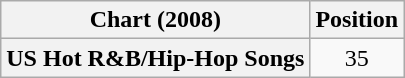<table class="wikitable plainrowheaders">
<tr>
<th scope="col">Chart (2008)</th>
<th scope="col">Position</th>
</tr>
<tr>
<th scope="row">US Hot R&B/Hip-Hop Songs</th>
<td style="text-align:center;">35</td>
</tr>
</table>
